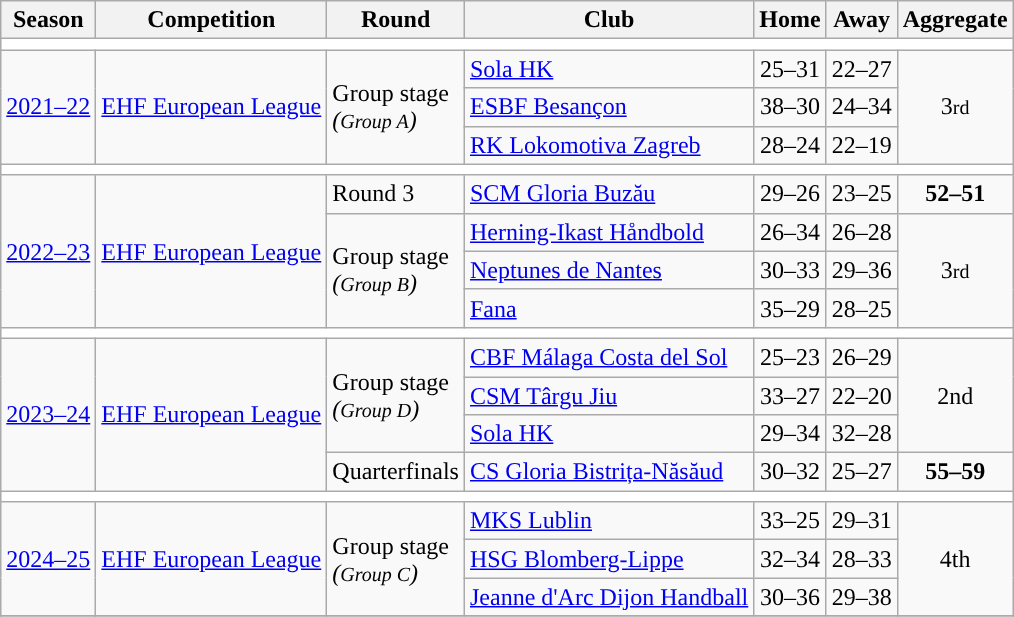<table class="wikitable" style="text-align: left;">
<tr>
<th>Season</th>
<th>Competition</th>
<th>Round</th>
<th>Club</th>
<th>Home</th>
<th>Away</th>
<th>Aggregate</th>
</tr>
<tr>
<td colspan=7 style="text-align: center;" bgcolor=white></td>
</tr>
<tr>
<td rowspan=3><a href='#'>2021–22</a></td>
<td rowspan=3><a href='#'>EHF European League</a></td>
<td rowspan=3>Group stage<br><em>(<small>Group A</small>)</em></td>
<td> <a href='#'>Sola HK</a></td>
<td style="text-align:center;">25–31</td>
<td style="text-align:center;">22–27</td>
<td align=center rowspan=3>3<small>rd</small></td>
</tr>
<tr>
<td> <a href='#'>ESBF Besançon</a></td>
<td style="text-align:center;">38–30</td>
<td style="text-align:center;">24–34</td>
</tr>
<tr>
<td> <a href='#'>RK Lokomotiva Zagreb</a></td>
<td style="text-align:center;">28–24</td>
<td style="text-align:center;">22–19</td>
</tr>
<tr>
<td colspan=7 style="text-align: center;" bgcolor=white></td>
</tr>
<tr>
<td rowspan=4><a href='#'>2022–23</a></td>
<td rowspan=4><a href='#'>EHF European League</a></td>
<td rowspan=1>Round 3</td>
<td> <a href='#'>SCM Gloria Buzău</a></td>
<td style="text-align:center;">29–26</td>
<td style="text-align:center;">23–25</td>
<td style="text-align:center;"><strong>52–51</strong></td>
</tr>
<tr>
<td rowspan=3>Group stage<br><em>(<small>Group B</small>)</em></td>
<td> <a href='#'>Herning-Ikast Håndbold</a></td>
<td style="text-align:center;">26–34</td>
<td style="text-align:center;">26–28</td>
<td align=center rowspan=3>3<small>rd</small></td>
</tr>
<tr>
<td> <a href='#'>Neptunes de Nantes</a></td>
<td style="text-align:center;">30–33</td>
<td style="text-align:center;">29–36</td>
</tr>
<tr>
<td> <a href='#'>Fana</a></td>
<td style="text-align:center;">35–29</td>
<td style="text-align:center;">28–25</td>
</tr>
<tr>
<td colspan=7 style="text-align: center;" bgcolor=white></td>
</tr>
<tr>
<td rowspan=4><a href='#'>2023–24</a></td>
<td rowspan=4><a href='#'>EHF European League</a></td>
<td rowspan=3>Group stage<br><em>(<small>Group D</small>)</em></td>
<td> <a href='#'>CBF Málaga Costa del Sol</a></td>
<td style="text-align:center;">25–23</td>
<td style="text-align:center;">26–29</td>
<td align=center rowspan=3>2nd</td>
</tr>
<tr>
<td> <a href='#'>CSM Târgu Jiu</a></td>
<td style="text-align:center;">33–27</td>
<td style="text-align:center;">22–20</td>
</tr>
<tr>
<td> <a href='#'>Sola HK</a></td>
<td style="text-align:center;">29–34</td>
<td style="text-align:center;">32–28</td>
</tr>
<tr>
<td>Quarterfinals</td>
<td> <a href='#'>CS Gloria Bistrița-Năsăud</a></td>
<td style="text-align:center;">30–32</td>
<td style="text-align:center;">25–27</td>
<td style="text-align:center;"><strong>55–59</strong></td>
</tr>
<tr>
<td colspan=7 style="text-align: center;" bgcolor=white></td>
</tr>
<tr>
<td rowspan=3><a href='#'>2024–25</a></td>
<td rowspan=3><a href='#'>EHF European League</a></td>
<td rowspan=3>Group stage<br><em>(<small>Group C</small>)</em></td>
<td> <a href='#'>MKS Lublin</a></td>
<td style="text-align:center;">33–25</td>
<td style="text-align:center;">29–31</td>
<td align=center rowspan=3>4th</td>
</tr>
<tr>
<td> <a href='#'>HSG Blomberg-Lippe</a></td>
<td style="text-align:center;">32–34</td>
<td style="text-align:center;">28–33</td>
</tr>
<tr>
<td> <a href='#'>Jeanne d'Arc Dijon Handball</a></td>
<td style="text-align:center;">30–36</td>
<td style="text-align:center;">29–38</td>
</tr>
<tr>
</tr>
</table>
